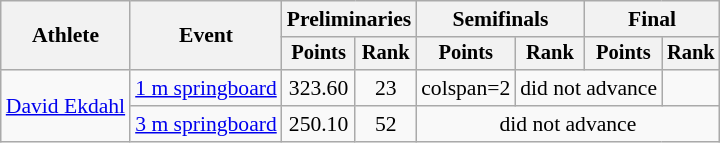<table class="wikitable" style="text-align:center; font-size:90%">
<tr>
<th rowspan="2">Athlete</th>
<th rowspan="2">Event</th>
<th colspan="2">Preliminaries</th>
<th colspan="2">Semifinals</th>
<th colspan="2">Final</th>
</tr>
<tr style="font-size:95%">
<th>Points</th>
<th>Rank</th>
<th>Points</th>
<th>Rank</th>
<th>Points</th>
<th>Rank</th>
</tr>
<tr>
<td align=left rowspan=2><a href='#'>David Ekdahl</a></td>
<td align=left><a href='#'>1 m springboard</a></td>
<td>323.60</td>
<td>23</td>
<td>colspan=2 </td>
<td colspan=2>did not advance</td>
</tr>
<tr>
<td align=left><a href='#'>3 m springboard</a></td>
<td>250.10</td>
<td>52</td>
<td colspan=4>did not advance</td>
</tr>
</table>
